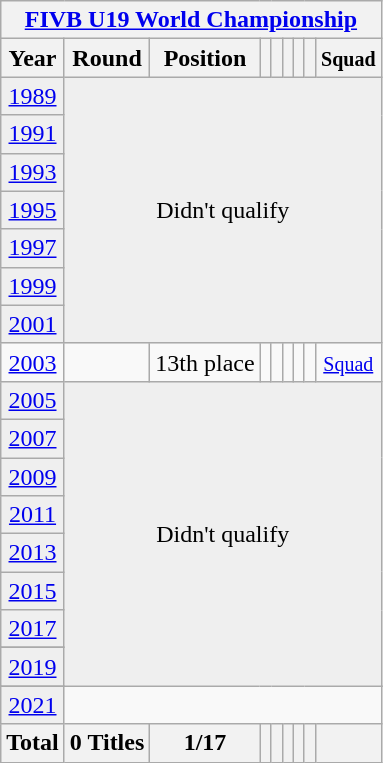<table class="wikitable" style="text-align: center;">
<tr>
<th colspan=9><a href='#'>FIVB U19 World Championship</a></th>
</tr>
<tr>
<th>Year</th>
<th>Round</th>
<th>Position</th>
<th></th>
<th></th>
<th></th>
<th></th>
<th></th>
<th><small>Squad</small></th>
</tr>
<tr bgcolor="efefef">
<td> <a href='#'>1989</a></td>
<td colspan="8" rowspan=7>Didn't qualify</td>
</tr>
<tr bgcolor="efefef">
<td> <a href='#'>1991</a></td>
</tr>
<tr bgcolor="efefef">
<td> <a href='#'>1993</a></td>
</tr>
<tr bgcolor="efefef">
<td> <a href='#'>1995</a></td>
</tr>
<tr bgcolor="efefef">
<td> <a href='#'>1997</a></td>
</tr>
<tr bgcolor="efefef">
<td> <a href='#'>1999</a></td>
</tr>
<tr bgcolor="efefef">
<td> <a href='#'>2001</a></td>
</tr>
<tr>
<td> <a href='#'>2003</a></td>
<td></td>
<td>13th place</td>
<td></td>
<td></td>
<td></td>
<td></td>
<td></td>
<td><small><a href='#'>Squad</a></small></td>
</tr>
<tr bgcolor="efefef">
<td> <a href='#'>2005</a></td>
<td colspan="8" rowspan="9">Didn't qualify</td>
</tr>
<tr bgcolor="efefef">
<td> <a href='#'>2007</a></td>
</tr>
<tr bgcolor="efefef">
<td> <a href='#'>2009</a></td>
</tr>
<tr bgcolor="efefef">
<td> <a href='#'>2011</a></td>
</tr>
<tr bgcolor="efefef">
<td> <a href='#'>2013</a></td>
</tr>
<tr bgcolor="efefef">
<td> <a href='#'>2015</a></td>
</tr>
<tr bgcolor="efefef">
<td> <a href='#'>2017</a></td>
</tr>
<tr>
</tr>
<tr bgcolor="efefef">
<td> <a href='#'>2019</a></td>
</tr>
<tr>
</tr>
<tr bgcolor="efefef">
<td> <a href='#'>2021</a></td>
</tr>
<tr>
<th>Total</th>
<th>0 Titles</th>
<th>1/17</th>
<th></th>
<th></th>
<th></th>
<th></th>
<th></th>
<th></th>
</tr>
</table>
